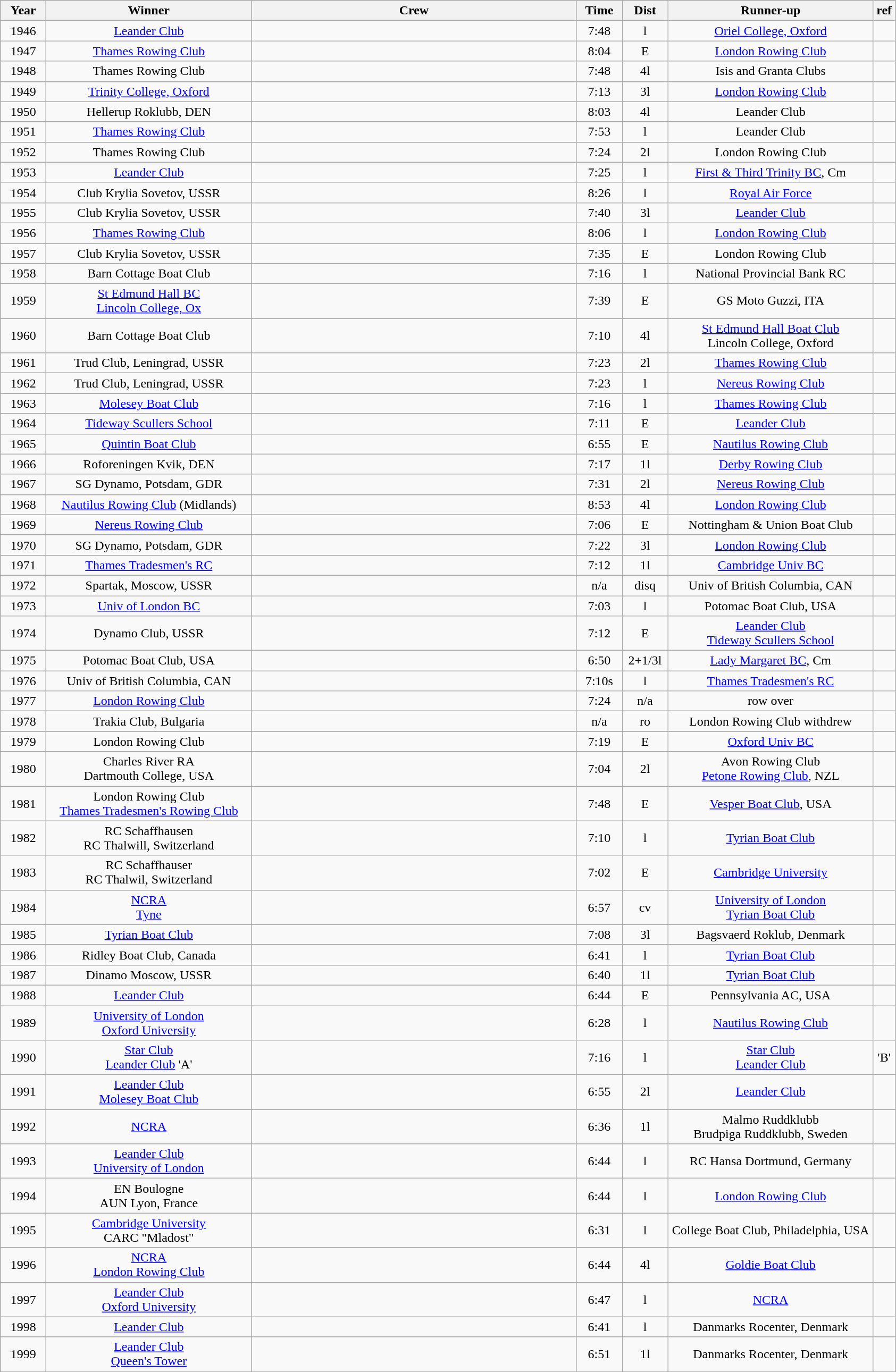<table class="wikitable" style="text-align:center">
<tr>
<th width=50>Year</th>
<th width=250>Winner</th>
<th width=400>Crew</th>
<th width=50>Time</th>
<th width=50>Dist</th>
<th width=250>Runner-up</th>
<th width=20>ref</th>
</tr>
<tr>
<td>1946</td>
<td><a href='#'>Leander Club</a></td>
<td></td>
<td>7:48</td>
<td>l</td>
<td><a href='#'>Oriel College, Oxford</a></td>
<td></td>
</tr>
<tr>
<td>1947</td>
<td><a href='#'>Thames Rowing Club</a></td>
<td></td>
<td>8:04</td>
<td>E</td>
<td><a href='#'>London Rowing Club</a></td>
<td></td>
</tr>
<tr>
<td>1948</td>
<td>Thames Rowing Club</td>
<td></td>
<td>7:48</td>
<td>4l</td>
<td>Isis and Granta Clubs</td>
<td></td>
</tr>
<tr>
<td>1949</td>
<td><a href='#'>Trinity College, Oxford</a></td>
<td></td>
<td>7:13</td>
<td>3l</td>
<td><a href='#'>London Rowing Club</a></td>
<td></td>
</tr>
<tr>
<td>1950</td>
<td>Hellerup Roklubb, DEN</td>
<td></td>
<td>8:03</td>
<td>4l</td>
<td>Leander Club</td>
<td></td>
</tr>
<tr>
<td>1951</td>
<td><a href='#'>Thames Rowing Club</a></td>
<td></td>
<td>7:53</td>
<td>l</td>
<td>Leander Club</td>
<td></td>
</tr>
<tr>
<td>1952</td>
<td>Thames Rowing Club</td>
<td></td>
<td>7:24</td>
<td>2l</td>
<td>London Rowing Club</td>
<td></td>
</tr>
<tr>
<td>1953</td>
<td><a href='#'>Leander Club</a></td>
<td></td>
<td>7:25</td>
<td>l</td>
<td><a href='#'>First & Third Trinity BC</a>, Cm</td>
<td></td>
</tr>
<tr>
<td>1954</td>
<td>Club Krylia Sovetov, USSR</td>
<td></td>
<td>8:26</td>
<td>l</td>
<td><a href='#'>Royal Air Force</a></td>
<td></td>
</tr>
<tr>
<td>1955</td>
<td>Club Krylia Sovetov, USSR</td>
<td></td>
<td>7:40</td>
<td>3l</td>
<td><a href='#'>Leander Club</a></td>
<td></td>
</tr>
<tr>
<td>1956</td>
<td><a href='#'>Thames Rowing Club</a></td>
<td></td>
<td>8:06</td>
<td>l</td>
<td><a href='#'>London Rowing Club</a></td>
<td></td>
</tr>
<tr>
<td>1957</td>
<td>Club Krylia Sovetov, USSR</td>
<td></td>
<td>7:35</td>
<td>E</td>
<td>London Rowing Club</td>
<td></td>
</tr>
<tr>
<td>1958</td>
<td>Barn Cottage Boat Club</td>
<td></td>
<td>7:16</td>
<td>l</td>
<td>National Provincial Bank RC</td>
<td></td>
</tr>
<tr>
<td>1959</td>
<td><a href='#'>St Edmund Hall BC</a> <br> <a href='#'>Lincoln College, Ox</a></td>
<td></td>
<td>7:39</td>
<td>E</td>
<td>GS Moto Guzzi, ITA</td>
<td></td>
</tr>
<tr>
<td>1960</td>
<td>Barn Cottage Boat Club</td>
<td></td>
<td>7:10</td>
<td>4l</td>
<td><a href='#'>St Edmund Hall Boat Club</a> <br> Lincoln College, Oxford</td>
<td></td>
</tr>
<tr>
<td>1961</td>
<td>Trud Club, Leningrad, USSR</td>
<td></td>
<td>7:23</td>
<td>2l</td>
<td><a href='#'>Thames Rowing Club</a></td>
<td></td>
</tr>
<tr>
<td>1962</td>
<td>Trud Club, Leningrad, USSR</td>
<td></td>
<td>7:23</td>
<td>l</td>
<td><a href='#'>Nereus Rowing Club</a></td>
<td></td>
</tr>
<tr>
<td>1963</td>
<td><a href='#'>Molesey Boat Club</a></td>
<td></td>
<td>7:16</td>
<td>l</td>
<td><a href='#'>Thames Rowing Club</a></td>
<td></td>
</tr>
<tr>
<td>1964</td>
<td><a href='#'>Tideway Scullers School</a></td>
<td></td>
<td>7:11</td>
<td>E</td>
<td><a href='#'>Leander Club</a></td>
<td></td>
</tr>
<tr>
<td>1965</td>
<td><a href='#'>Quintin Boat Club</a></td>
<td></td>
<td>6:55</td>
<td>E</td>
<td><a href='#'>Nautilus Rowing Club</a></td>
<td></td>
</tr>
<tr>
<td>1966</td>
<td>Roforeningen Kvik, DEN</td>
<td></td>
<td>7:17</td>
<td>1l</td>
<td><a href='#'>Derby Rowing Club</a></td>
<td></td>
</tr>
<tr>
<td>1967</td>
<td>SG Dynamo, Potsdam, GDR</td>
<td></td>
<td>7:31</td>
<td>2l</td>
<td><a href='#'>Nereus Rowing Club</a></td>
<td></td>
</tr>
<tr>
<td>1968</td>
<td><a href='#'>Nautilus Rowing Club</a> (Midlands)</td>
<td></td>
<td>8:53</td>
<td>4l</td>
<td><a href='#'>London Rowing Club</a></td>
<td></td>
</tr>
<tr>
<td>1969</td>
<td><a href='#'>Nereus Rowing Club</a></td>
<td></td>
<td>7:06</td>
<td>E</td>
<td>Nottingham & Union Boat Club</td>
<td></td>
</tr>
<tr>
<td>1970</td>
<td>SG Dynamo, Potsdam, GDR</td>
<td></td>
<td>7:22</td>
<td>3l</td>
<td><a href='#'>London Rowing Club</a></td>
<td></td>
</tr>
<tr>
<td>1971</td>
<td><a href='#'>Thames Tradesmen's RC</a></td>
<td></td>
<td>7:12</td>
<td>1l</td>
<td><a href='#'>Cambridge Univ BC</a></td>
<td></td>
</tr>
<tr>
<td>1972</td>
<td>Spartak, Moscow, USSR</td>
<td></td>
<td>n/a</td>
<td>disq</td>
<td>Univ of British Columbia, CAN</td>
<td></td>
</tr>
<tr>
<td>1973</td>
<td><a href='#'>Univ of London BC</a></td>
<td></td>
<td>7:03</td>
<td>l</td>
<td>Potomac Boat Club, USA</td>
<td></td>
</tr>
<tr>
<td>1974</td>
<td>Dynamo Club, USSR</td>
<td></td>
<td>7:12</td>
<td>E</td>
<td><a href='#'>Leander Club</a> <br> <a href='#'>Tideway Scullers School</a></td>
<td></td>
</tr>
<tr>
<td>1975</td>
<td>Potomac Boat Club, USA</td>
<td></td>
<td>6:50</td>
<td>2+1/3l</td>
<td><a href='#'>Lady Margaret BC</a>, Cm</td>
<td></td>
</tr>
<tr>
<td>1976</td>
<td>Univ of British Columbia, CAN</td>
<td></td>
<td>7:10s</td>
<td>l</td>
<td><a href='#'>Thames Tradesmen's RC</a></td>
<td></td>
</tr>
<tr>
<td>1977</td>
<td><a href='#'>London Rowing Club</a></td>
<td></td>
<td>7:24</td>
<td>n/a</td>
<td>row over</td>
<td></td>
</tr>
<tr>
<td>1978</td>
<td>Trakia Club, Bulgaria</td>
<td></td>
<td>n/a</td>
<td>ro</td>
<td>London Rowing Club  withdrew</td>
<td></td>
</tr>
<tr>
<td>1979</td>
<td>London Rowing Club</td>
<td></td>
<td>7:19</td>
<td>E</td>
<td><a href='#'>Oxford Univ BC</a></td>
<td></td>
</tr>
<tr>
<td>1980</td>
<td>Charles River RA <br> Dartmouth College, USA</td>
<td></td>
<td>7:04</td>
<td>2l</td>
<td>Avon Rowing Club <br> <a href='#'>Petone Rowing Club</a>, NZL</td>
<td></td>
</tr>
<tr>
<td>1981</td>
<td>London Rowing Club <br> <a href='#'>Thames Tradesmen's Rowing Club</a></td>
<td></td>
<td>7:48</td>
<td>E</td>
<td><a href='#'>Vesper Boat Club</a>, USA</td>
<td></td>
</tr>
<tr>
<td>1982</td>
<td>RC Schaffhausen <br> RC Thalwill, Switzerland</td>
<td></td>
<td>7:10</td>
<td>l</td>
<td><a href='#'>Tyrian Boat Club</a></td>
<td></td>
</tr>
<tr>
<td>1983</td>
<td>RC Schaffhauser <br> RC Thalwil, Switzerland</td>
<td></td>
<td>7:02</td>
<td>E</td>
<td><a href='#'>Cambridge University</a></td>
<td></td>
</tr>
<tr>
<td>1984</td>
<td><a href='#'>NCRA</a> <br> <a href='#'>Tyne</a></td>
<td></td>
<td>6:57</td>
<td>cv</td>
<td><a href='#'>University of London</a> <br> <a href='#'>Tyrian Boat Club</a></td>
<td></td>
</tr>
<tr>
<td>1985</td>
<td><a href='#'>Tyrian Boat Club</a></td>
<td></td>
<td>7:08</td>
<td>3l</td>
<td>Bagsvaerd Roklub, Denmark</td>
<td></td>
</tr>
<tr>
<td>1986</td>
<td>Ridley Boat Club, Canada</td>
<td></td>
<td>6:41</td>
<td>l</td>
<td><a href='#'>Tyrian Boat Club</a></td>
<td></td>
</tr>
<tr>
<td>1987</td>
<td>Dinamo Moscow, USSR</td>
<td></td>
<td>6:40</td>
<td>1l</td>
<td><a href='#'>Tyrian Boat Club</a></td>
<td></td>
</tr>
<tr>
<td>1988</td>
<td><a href='#'>Leander Club</a></td>
<td></td>
<td>6:44</td>
<td>E</td>
<td>Pennsylvania AC, USA</td>
<td></td>
</tr>
<tr>
<td>1989</td>
<td><a href='#'>University of London</a><br> <a href='#'>Oxford University</a></td>
<td></td>
<td>6:28</td>
<td>l</td>
<td><a href='#'>Nautilus Rowing Club</a></td>
<td></td>
</tr>
<tr>
<td>1990</td>
<td><a href='#'>Star Club</a> <br> <a href='#'>Leander Club</a>  'A'</td>
<td></td>
<td>7:16</td>
<td>l</td>
<td><a href='#'>Star Club</a> <br> <a href='#'>Leander Club</a></td>
<td>'B'</td>
</tr>
<tr>
<td>1991</td>
<td><a href='#'>Leander Club</a>  <br> <a href='#'>Molesey Boat Club</a></td>
<td></td>
<td>6:55</td>
<td>2l</td>
<td><a href='#'>Leander Club</a></td>
<td></td>
</tr>
<tr>
<td>1992</td>
<td><a href='#'>NCRA</a></td>
<td></td>
<td>6:36</td>
<td>1l</td>
<td>Malmo Ruddklubb<br> Brudpiga Ruddklubb, Sweden</td>
<td></td>
</tr>
<tr>
<td>1993</td>
<td><a href='#'>Leander Club</a> <br> <a href='#'>University of London</a></td>
<td></td>
<td>6:44</td>
<td>l</td>
<td>RC Hansa Dortmund, Germany</td>
<td></td>
</tr>
<tr>
<td>1994</td>
<td>EN Boulogne <br> AUN Lyon, France</td>
<td></td>
<td>6:44</td>
<td>l</td>
<td><a href='#'>London Rowing Club</a></td>
<td></td>
</tr>
<tr>
<td>1995</td>
<td><a href='#'>Cambridge University</a> <br> CARC "Mladost"</td>
<td></td>
<td>6:31</td>
<td>l</td>
<td>College Boat Club, Philadelphia, USA</td>
<td></td>
</tr>
<tr>
<td>1996</td>
<td><a href='#'>NCRA</a><br> <a href='#'>London Rowing Club</a></td>
<td></td>
<td>6:44</td>
<td>4l</td>
<td><a href='#'>Goldie Boat Club</a></td>
<td></td>
</tr>
<tr>
<td>1997</td>
<td><a href='#'>Leander Club</a>   <br> <a href='#'>Oxford University</a></td>
<td></td>
<td>6:47</td>
<td>l</td>
<td><a href='#'>NCRA</a></td>
<td></td>
</tr>
<tr>
<td>1998</td>
<td><a href='#'>Leander Club</a></td>
<td></td>
<td>6:41</td>
<td>l</td>
<td>Danmarks Rocenter, Denmark</td>
<td></td>
</tr>
<tr>
<td>1999</td>
<td><a href='#'>Leander Club</a>    <br> <a href='#'>Queen's Tower</a></td>
<td></td>
<td>6:51</td>
<td>1l</td>
<td>Danmarks Rocenter, Denmark</td>
<td></td>
</tr>
</table>
